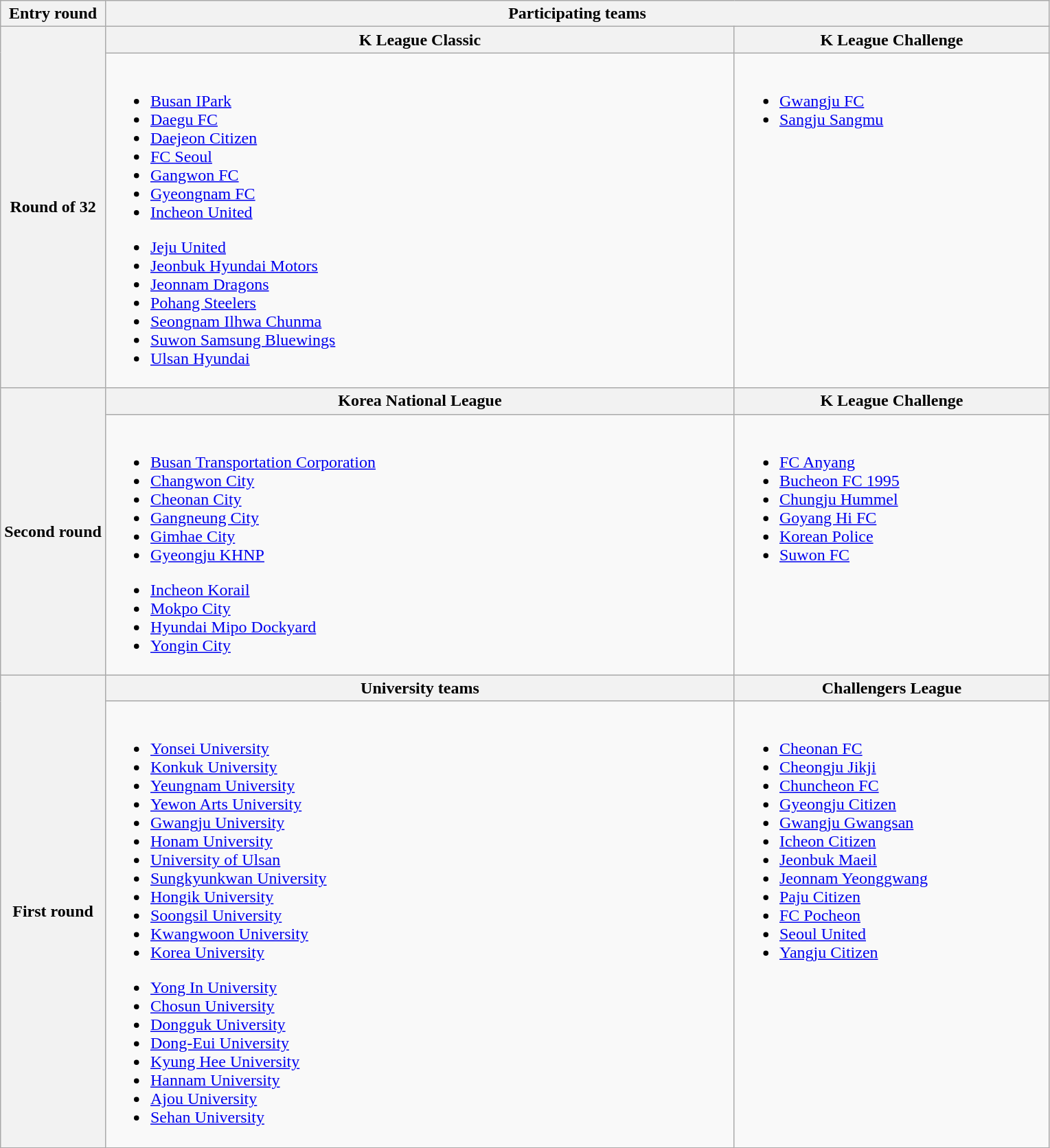<table class="wikitable">
<tr>
<th>Entry round</th>
<th colspan="2">Participating teams</th>
</tr>
<tr>
<th width="10%" rowspan="2">Round of 32</th>
<th width="60%">K League Classic<br></th>
<th width="30%">K League Challenge<br></th>
</tr>
<tr style="vertical-align:top">
<td><br>
<ul><li><a href='#'>Busan IPark</a></li><li><a href='#'>Daegu FC</a></li><li><a href='#'>Daejeon Citizen</a></li><li><a href='#'>FC Seoul</a></li><li><a href='#'>Gangwon FC</a></li><li><a href='#'>Gyeongnam FC</a></li><li><a href='#'>Incheon United</a></li></ul><ul><li><a href='#'>Jeju United</a></li><li><a href='#'>Jeonbuk Hyundai Motors</a></li><li><a href='#'>Jeonnam Dragons</a></li><li><a href='#'>Pohang Steelers</a></li><li><a href='#'>Seongnam Ilhwa Chunma</a></li><li><a href='#'>Suwon Samsung Bluewings</a></li><li><a href='#'>Ulsan Hyundai</a></li></ul></td>
<td><br><ul><li><a href='#'>Gwangju FC</a></li><li><a href='#'>Sangju Sangmu</a></li></ul></td>
</tr>
<tr>
<th rowspan="2">Second round</th>
<th>Korea National League<br></th>
<th>K League Challenge<br></th>
</tr>
<tr style="vertical-align:top">
<td><br>
<ul><li><a href='#'>Busan Transportation Corporation</a></li><li><a href='#'>Changwon City</a></li><li><a href='#'>Cheonan City</a></li><li><a href='#'>Gangneung City</a></li><li><a href='#'>Gimhae City</a></li><li><a href='#'>Gyeongju KHNP</a></li></ul><ul><li><a href='#'>Incheon Korail</a></li><li><a href='#'>Mokpo City</a></li><li><a href='#'>Hyundai Mipo Dockyard</a></li><li><a href='#'>Yongin City</a></li></ul></td>
<td><br><ul><li><a href='#'>FC Anyang</a></li><li><a href='#'>Bucheon FC 1995</a></li><li><a href='#'>Chungju Hummel</a></li><li><a href='#'>Goyang Hi FC</a></li><li><a href='#'>Korean Police</a></li><li><a href='#'>Suwon FC</a></li></ul></td>
</tr>
<tr>
<th rowspan="2">First round</th>
<th>University teams<br></th>
<th>Challengers League<br></th>
</tr>
<tr style="vertical-align:top">
<td><br>
<ul><li><a href='#'>Yonsei University</a></li><li><a href='#'>Konkuk University</a></li><li><a href='#'>Yeungnam University</a></li><li><a href='#'>Yewon Arts University</a></li><li><a href='#'>Gwangju University</a></li><li><a href='#'>Honam University</a></li><li><a href='#'>University of Ulsan</a></li><li><a href='#'>Sungkyunkwan University</a></li><li><a href='#'>Hongik University</a></li><li><a href='#'>Soongsil University</a></li><li><a href='#'>Kwangwoon University</a></li><li><a href='#'>Korea University</a></li></ul><ul><li><a href='#'>Yong In University</a></li><li><a href='#'>Chosun University</a></li><li><a href='#'>Dongguk University</a></li><li><a href='#'>Dong-Eui University</a></li><li><a href='#'>Kyung Hee University</a></li><li><a href='#'>Hannam University</a></li><li><a href='#'>Ajou University</a></li><li><a href='#'>Sehan University</a></li></ul></td>
<td><br><ul><li><a href='#'>Cheonan FC</a></li><li><a href='#'>Cheongju Jikji</a></li><li><a href='#'>Chuncheon FC</a></li><li><a href='#'>Gyeongju Citizen</a></li><li><a href='#'>Gwangju Gwangsan</a></li><li><a href='#'>Icheon Citizen</a></li><li><a href='#'>Jeonbuk Maeil</a></li><li><a href='#'>Jeonnam Yeonggwang</a></li><li><a href='#'>Paju Citizen</a></li><li><a href='#'>FC Pocheon</a></li><li><a href='#'>Seoul United</a></li><li><a href='#'>Yangju Citizen</a></li></ul></td>
</tr>
</table>
